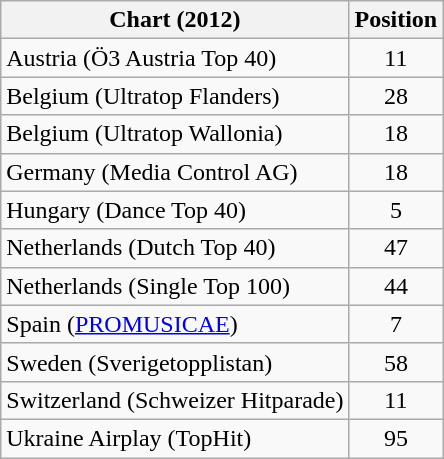<table class="wikitable sortable">
<tr>
<th scope="col">Chart (2012)</th>
<th scope="col">Position</th>
</tr>
<tr>
<td>Austria (Ö3 Austria Top 40)</td>
<td style="text-align:center;">11</td>
</tr>
<tr>
<td>Belgium (Ultratop Flanders)</td>
<td style="text-align:center;">28</td>
</tr>
<tr>
<td>Belgium (Ultratop Wallonia)</td>
<td style="text-align:center;">18</td>
</tr>
<tr>
<td>Germany (Media Control AG)</td>
<td style="text-align:center;">18</td>
</tr>
<tr>
<td>Hungary (Dance Top 40)</td>
<td style="text-align:center;">5</td>
</tr>
<tr>
<td>Netherlands (Dutch Top 40)</td>
<td style="text-align:center;">47</td>
</tr>
<tr>
<td>Netherlands (Single Top 100)</td>
<td style="text-align:center;">44</td>
</tr>
<tr>
<td>Spain (<a href='#'>PROMUSICAE</a>)</td>
<td style="text-align:center;">7</td>
</tr>
<tr>
<td>Sweden (Sverigetopplistan)</td>
<td style="text-align:center;">58</td>
</tr>
<tr>
<td>Switzerland (Schweizer Hitparade)</td>
<td style="text-align:center;">11</td>
</tr>
<tr>
<td>Ukraine Airplay (TopHit)</td>
<td style="text-align:center;">95</td>
</tr>
</table>
